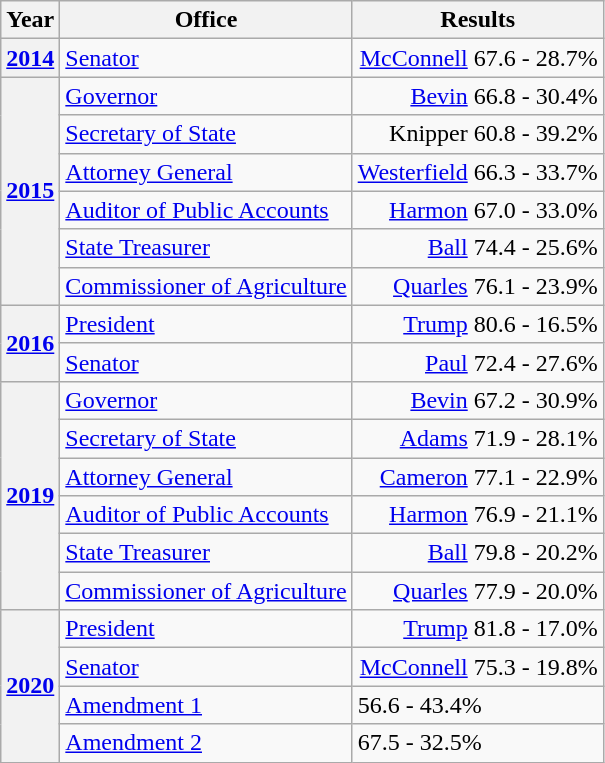<table class=wikitable>
<tr>
<th>Year</th>
<th>Office</th>
<th>Results</th>
</tr>
<tr>
<th><a href='#'>2014</a></th>
<td><a href='#'>Senator</a></td>
<td align="right" ><a href='#'>McConnell</a> 67.6 - 28.7%</td>
</tr>
<tr>
<th rowspan=6><a href='#'>2015</a></th>
<td><a href='#'>Governor</a></td>
<td align="right" ><a href='#'>Bevin</a> 66.8 - 30.4%</td>
</tr>
<tr>
<td><a href='#'>Secretary of State</a></td>
<td align="right" >Knipper 60.8 - 39.2%</td>
</tr>
<tr>
<td><a href='#'>Attorney General</a></td>
<td align="right" ><a href='#'>Westerfield</a> 66.3 - 33.7%</td>
</tr>
<tr>
<td><a href='#'>Auditor of Public Accounts</a></td>
<td align="right" ><a href='#'>Harmon</a> 67.0 - 33.0%</td>
</tr>
<tr>
<td><a href='#'>State Treasurer</a></td>
<td align="right" ><a href='#'>Ball</a> 74.4 - 25.6%</td>
</tr>
<tr>
<td><a href='#'>Commissioner of Agriculture</a></td>
<td align="right" ><a href='#'>Quarles</a> 76.1 - 23.9%</td>
</tr>
<tr>
<th rowspan=2><a href='#'>2016</a></th>
<td><a href='#'>President</a></td>
<td align="right" ><a href='#'>Trump</a> 80.6 - 16.5%</td>
</tr>
<tr>
<td><a href='#'>Senator</a></td>
<td align="right" ><a href='#'>Paul</a> 72.4 - 27.6%</td>
</tr>
<tr>
<th rowspan=6><a href='#'>2019</a></th>
<td><a href='#'>Governor</a></td>
<td align="right" ><a href='#'>Bevin</a> 67.2 - 30.9%</td>
</tr>
<tr>
<td><a href='#'>Secretary of State</a></td>
<td align="right" ><a href='#'>Adams</a> 71.9 - 28.1%</td>
</tr>
<tr>
<td><a href='#'>Attorney General</a></td>
<td align="right" ><a href='#'>Cameron</a> 77.1 - 22.9%</td>
</tr>
<tr>
<td><a href='#'>Auditor of Public Accounts</a></td>
<td align="right" ><a href='#'>Harmon</a> 76.9 - 21.1%</td>
</tr>
<tr>
<td><a href='#'>State Treasurer</a></td>
<td align="right" ><a href='#'>Ball</a> 79.8 - 20.2%</td>
</tr>
<tr>
<td><a href='#'>Commissioner of Agriculture</a></td>
<td align="right" ><a href='#'>Quarles</a> 77.9 - 20.0%</td>
</tr>
<tr>
<th rowspan=4><a href='#'>2020</a></th>
<td><a href='#'>President</a></td>
<td align="right" ><a href='#'>Trump</a> 81.8 - 17.0%</td>
</tr>
<tr>
<td><a href='#'>Senator</a></td>
<td align="right" ><a href='#'>McConnell</a> 75.3 - 19.8%</td>
</tr>
<tr>
<td><a href='#'>Amendment 1</a></td>
<td> 56.6 - 43.4%</td>
</tr>
<tr>
<td><a href='#'>Amendment 2</a></td>
<td> 67.5 - 32.5%</td>
</tr>
</table>
